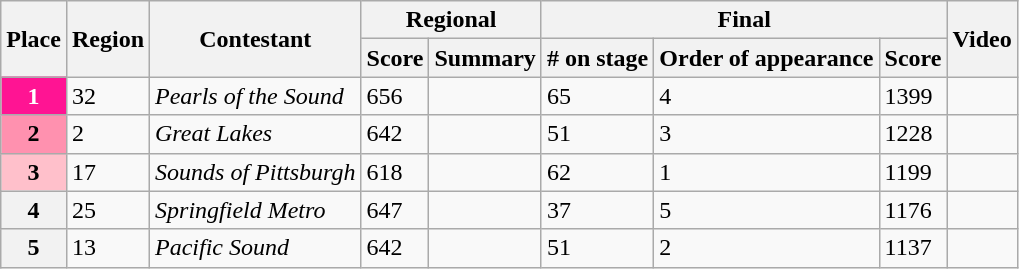<table class="wikitable sortable">
<tr>
<th scope="col" rowspan="2">Place</th>
<th scope="col" rowspan="2">Region</th>
<th scope="col" rowspan="2">Contestant</th>
<th colspan="2" scope="col">Regional</th>
<th colspan="3">Final</th>
<th scope="col" rowspan="2" class="unsortable">Video <br></th>
</tr>
<tr>
<th scope="col">Score</th>
<th scope="col" class="unsortable">Summary</th>
<th># on stage</th>
<th scope="col">Order of appearance</th>
<th scope="col">Score</th>
</tr>
<tr>
<th scope="row" style="background: #FF1493; color:#fff;">1</th>
<td>32</td>
<td><em>Pearls of the Sound</em></td>
<td>656</td>
<td></td>
<td>65</td>
<td>4</td>
<td>1399</td>
<td></td>
</tr>
<tr>
<th scope="row" style="background: #FF91AF;">2</th>
<td>2</td>
<td><em>Great Lakes</em></td>
<td>642</td>
<td></td>
<td>51</td>
<td>3</td>
<td>1228</td>
<td></td>
</tr>
<tr>
<th scope="row" style="background: pink;">3</th>
<td>17</td>
<td><em>Sounds of Pittsburgh</em></td>
<td>618</td>
<td></td>
<td>62</td>
<td>1</td>
<td>1199</td>
<td></td>
</tr>
<tr>
<th>4</th>
<td>25</td>
<td><em>Springfield Metro</em></td>
<td>647</td>
<td></td>
<td>37</td>
<td>5</td>
<td>1176</td>
<td></td>
</tr>
<tr>
<th>5</th>
<td>13</td>
<td><em>Pacific Sound</em></td>
<td>642</td>
<td></td>
<td>51</td>
<td>2</td>
<td>1137</td>
<td></td>
</tr>
</table>
